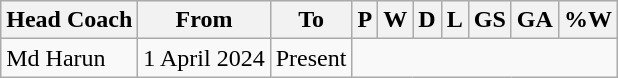<table class="wikitable sortable" style="text-align: center">
<tr>
<th>Head Coach</th>
<th class="unsortable">From</th>
<th class="unsortable">To</th>
<th abbr="3">P</th>
<th abbr="1">W</th>
<th abbr="1">D</th>
<th abbr="1">L</th>
<th abbr="4">GS</th>
<th abbr="6">GA</th>
<th abbr="50">%W</th>
</tr>
<tr>
<td align="left"> Md Harun</td>
<td align="left">1 April 2024</td>
<td align="left">Present<br></td>
</tr>
</table>
